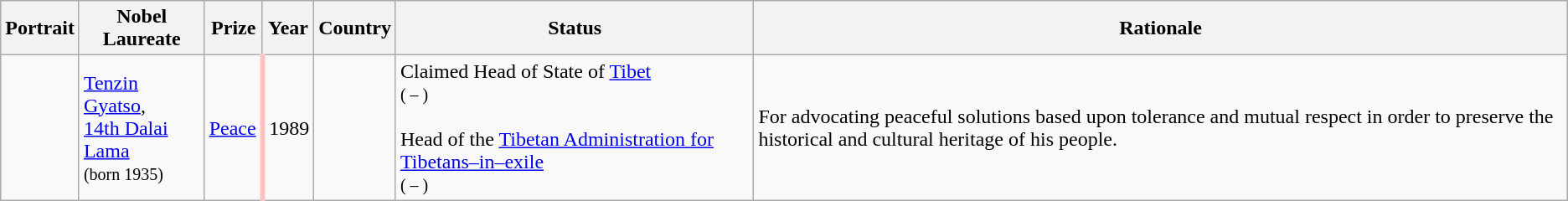<table class="wikitable sortable sticky-header defaultleft col1center col2center static-row-numbers static-row-header-hash static-row-header-center">
<tr>
<th class="unsortable" style="align:center;">Portrait</th>
<th>Nobel Laureate</th>
<th>Prize<br></th>
<th>Year<br></th>
<th>Country</th>
<th>Status</th>
<th class="unsortable">Rationale</th>
</tr>
<tr>
<td></td>
<td><a href='#'>Tenzin Gyatso</a>,<br><a href='#'>14th Dalai Lama</a><br><small>(born 1935)</small></td>
<td style="text-align:center;"><a href='#'>Peace</a></td>
<td style="border-left: 4px solid #FFC1C1;">1989</td>
<td></td>
<td>Claimed Head of State of <a href='#'>Tibet</a><br><small>( – )</small><br><br>Head of the <a href='#'>Tibetan Administration for Tibetans–in–exile</a><br><small>( – )</small></td>
<td>For advocating peaceful solutions based upon tolerance and mutual respect in order to preserve the historical and cultural heritage of his people.</td>
</tr>
</table>
